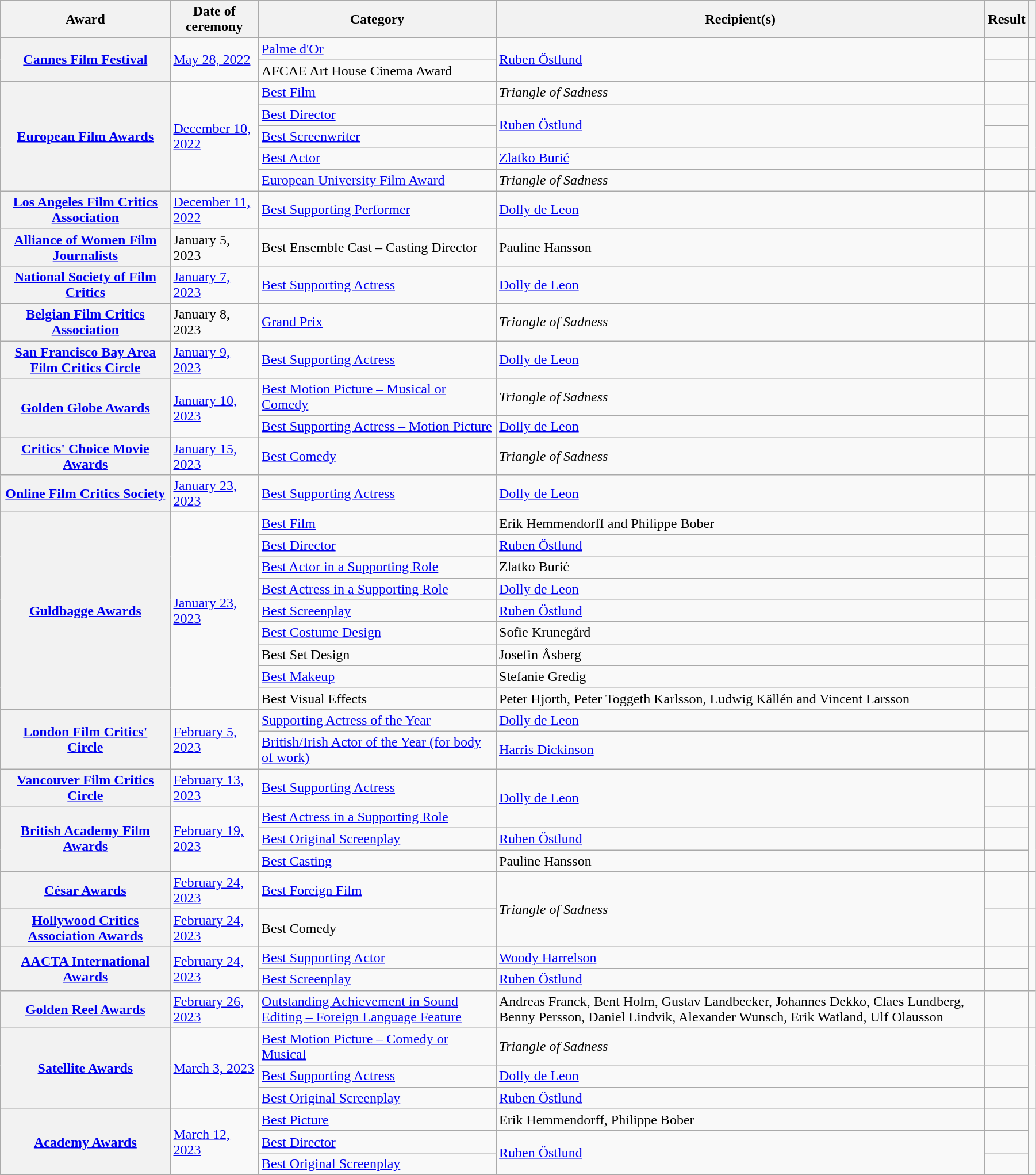<table class="wikitable sortable plainrowheaders" style="width:95%;">
<tr>
<th scope="col">Award</th>
<th scope="col">Date of ceremony</th>
<th scope="col">Category</th>
<th scope="col">Recipient(s)</th>
<th scope="col">Result</th>
<th scope="col" class="unsortable"></th>
</tr>
<tr>
<th rowspan="2" scope="row"><a href='#'>Cannes Film Festival</a></th>
<td rowspan="2"><a href='#'>May 28, 2022</a></td>
<td><a href='#'>Palme d'Or</a></td>
<td rowspan="2"><a href='#'>Ruben Östlund</a></td>
<td></td>
<td align="center"></td>
</tr>
<tr>
<td>AFCAE Art House Cinema Award</td>
<td></td>
<td align="center"></td>
</tr>
<tr>
<th rowspan="5" scope="row"><a href='#'>European Film Awards</a></th>
<td rowspan="5"><a href='#'>December 10, 2022</a></td>
<td><a href='#'>Best Film</a></td>
<td><em>Triangle of Sadness</em></td>
<td></td>
<td align="center" rowspan="4"></td>
</tr>
<tr>
<td><a href='#'>Best Director</a></td>
<td rowspan="2"><a href='#'>Ruben Östlund</a></td>
<td></td>
</tr>
<tr>
<td><a href='#'>Best Screenwriter</a></td>
<td></td>
</tr>
<tr>
<td><a href='#'>Best Actor</a></td>
<td><a href='#'>Zlatko Burić</a></td>
<td></td>
</tr>
<tr>
<td><a href='#'>European University Film Award</a></td>
<td><em>Triangle of Sadness</em></td>
<td></td>
<td align="center"></td>
</tr>
<tr>
<th scope="row"><a href='#'>Los Angeles Film Critics Association</a></th>
<td><a href='#'>December 11, 2022</a></td>
<td><a href='#'>Best Supporting Performer</a></td>
<td><a href='#'>Dolly de Leon</a></td>
<td></td>
<td align="center"></td>
</tr>
<tr>
<th scope="row"><a href='#'>Alliance of Women Film Journalists</a></th>
<td>January 5, 2023</td>
<td>Best Ensemble Cast – Casting Director</td>
<td>Pauline Hansson</td>
<td></td>
<td align="center"></td>
</tr>
<tr>
<th scope="row"><a href='#'>National Society of Film Critics</a></th>
<td><a href='#'>January 7, 2023</a></td>
<td><a href='#'>Best Supporting Actress</a></td>
<td><a href='#'>Dolly de Leon</a></td>
<td></td>
<td align="center"></td>
</tr>
<tr>
<th scope="row"><a href='#'>Belgian Film Critics Association</a></th>
<td>January 8, 2023</td>
<td><a href='#'>Grand Prix</a></td>
<td><em>Triangle of Sadness</em></td>
<td></td>
<td align="center"></td>
</tr>
<tr>
<th scope="row"><a href='#'>San Francisco Bay Area Film Critics Circle</a></th>
<td><a href='#'>January 9, 2023</a></td>
<td><a href='#'>Best Supporting Actress</a></td>
<td><a href='#'>Dolly de Leon</a></td>
<td></td>
<td align="center"></td>
</tr>
<tr>
<th rowspan="2" scope="row"><a href='#'>Golden Globe Awards</a></th>
<td rowspan="2" scope="row"><a href='#'>January 10, 2023</a></td>
<td><a href='#'>Best Motion Picture – Musical or Comedy</a></td>
<td><em>Triangle of Sadness</em></td>
<td></td>
<td align="center" rowspan="2"></td>
</tr>
<tr>
<td><a href='#'>Best Supporting Actress – Motion Picture</a></td>
<td><a href='#'>Dolly de Leon</a></td>
<td></td>
</tr>
<tr>
<th scope="row"><a href='#'>Critics' Choice Movie Awards</a></th>
<td><a href='#'>January 15, 2023</a></td>
<td><a href='#'>Best Comedy</a></td>
<td><em>Triangle of Sadness</em></td>
<td></td>
<td align="center"></td>
</tr>
<tr>
<th scope="row"><a href='#'>Online Film Critics Society</a></th>
<td><a href='#'>January 23, 2023</a></td>
<td><a href='#'>Best Supporting Actress</a></td>
<td><a href='#'>Dolly de Leon</a></td>
<td></td>
<td align="center"></td>
</tr>
<tr>
<th rowspan="9" scope="row"><a href='#'>Guldbagge Awards</a></th>
<td rowspan="9"><a href='#'>January 23, 2023</a></td>
<td><a href='#'>Best Film</a></td>
<td>Erik Hemmendorff and Philippe Bober</td>
<td></td>
<td align="center" rowspan="9"><br></td>
</tr>
<tr>
<td><a href='#'>Best Director</a></td>
<td><a href='#'>Ruben Östlund</a></td>
<td></td>
</tr>
<tr>
<td><a href='#'>Best Actor in a Supporting Role</a></td>
<td>Zlatko Burić</td>
<td></td>
</tr>
<tr>
<td><a href='#'>Best Actress in a Supporting Role</a></td>
<td><a href='#'>Dolly de Leon</a></td>
<td></td>
</tr>
<tr>
<td><a href='#'>Best Screenplay</a></td>
<td><a href='#'>Ruben Östlund</a></td>
<td></td>
</tr>
<tr>
<td><a href='#'>Best Costume Design</a></td>
<td>Sofie Krunegård</td>
<td></td>
</tr>
<tr>
<td>Best Set Design</td>
<td>Josefin Åsberg</td>
<td></td>
</tr>
<tr>
<td><a href='#'>Best Makeup</a></td>
<td>Stefanie Gredig</td>
<td></td>
</tr>
<tr>
<td>Best Visual Effects</td>
<td>Peter Hjorth, Peter Toggeth Karlsson, Ludwig Källén and Vincent Larsson</td>
<td></td>
</tr>
<tr>
<th rowspan="2" scope="row"><a href='#'>London Film Critics' Circle</a></th>
<td rowspan="2"><a href='#'>February 5, 2023</a></td>
<td><a href='#'>Supporting Actress of the Year</a></td>
<td><a href='#'>Dolly de Leon</a></td>
<td></td>
<td align="center" rowspan="2"></td>
</tr>
<tr>
<td><a href='#'>British/Irish Actor of the Year (for body of work)</a></td>
<td><a href='#'>Harris Dickinson</a></td>
<td></td>
</tr>
<tr>
<th scope="row"><a href='#'>Vancouver Film Critics Circle</a></th>
<td><a href='#'>February 13, 2023</a></td>
<td><a href='#'>Best Supporting Actress</a></td>
<td rowspan="2"><a href='#'>Dolly de Leon</a></td>
<td></td>
<td align="center"></td>
</tr>
<tr>
<th rowspan="3" scope="row"><a href='#'>British Academy Film Awards</a></th>
<td rowspan="3"><a href='#'>February 19, 2023</a></td>
<td><a href='#'>Best Actress in a Supporting Role</a></td>
<td></td>
<td align="center" rowspan="3"></td>
</tr>
<tr>
<td><a href='#'>Best Original Screenplay</a></td>
<td><a href='#'>Ruben Östlund</a></td>
<td></td>
</tr>
<tr>
<td><a href='#'>Best Casting</a></td>
<td>Pauline Hansson</td>
<td></td>
</tr>
<tr>
<th scope="row"><a href='#'>César Awards</a></th>
<td><a href='#'>February 24, 2023</a></td>
<td><a href='#'>Best Foreign Film</a></td>
<td rowspan="2"><em>Triangle of Sadness</em></td>
<td></td>
<td align = "center"></td>
</tr>
<tr>
<th scope="row"><a href='#'>Hollywood Critics Association Awards</a></th>
<td><a href='#'>February 24, 2023</a></td>
<td>Best Comedy</td>
<td></td>
<td align="center"></td>
</tr>
<tr>
<th rowspan="2" scope="row"><a href='#'>AACTA International Awards</a></th>
<td rowspan="2"><a href='#'>February 24, 2023</a></td>
<td><a href='#'>Best Supporting Actor</a></td>
<td><a href='#'>Woody Harrelson</a></td>
<td></td>
<td align="center" rowspan="2"></td>
</tr>
<tr>
<td><a href='#'>Best Screenplay</a></td>
<td><a href='#'>Ruben Östlund</a></td>
<td></td>
</tr>
<tr>
<th scope="row"><a href='#'>Golden Reel Awards</a></th>
<td><a href='#'>February 26, 2023</a></td>
<td><a href='#'>Outstanding Achievement in Sound Editing – Foreign Language Feature</a></td>
<td>Andreas Franck, Bent Holm, Gustav Landbecker, Johannes Dekko, Claes Lundberg, Benny Persson, Daniel Lindvik, Alexander Wunsch, Erik Watland, Ulf Olausson</td>
<td></td>
<td align="center"></td>
</tr>
<tr>
<th rowspan="3" scope="row"><a href='#'>Satellite Awards</a></th>
<td rowspan="3"><a href='#'>March 3, 2023</a></td>
<td><a href='#'>Best Motion Picture – Comedy or Musical</a></td>
<td><em>Triangle of Sadness</em></td>
<td></td>
<td align="center" rowspan="3"></td>
</tr>
<tr>
<td><a href='#'>Best Supporting Actress</a></td>
<td><a href='#'>Dolly de Leon</a></td>
<td></td>
</tr>
<tr>
<td><a href='#'>Best Original Screenplay</a></td>
<td><a href='#'>Ruben Östlund</a></td>
<td></td>
</tr>
<tr>
<th rowspan="3" scope="row"><a href='#'>Academy Awards</a></th>
<td rowspan="3"><a href='#'>March 12, 2023</a></td>
<td><a href='#'>Best Picture</a></td>
<td>Erik Hemmendorff, Philippe Bober</td>
<td></td>
<td align="center" rowspan="3"></td>
</tr>
<tr>
<td><a href='#'>Best Director</a></td>
<td rowspan="2"><a href='#'>Ruben Östlund</a></td>
<td></td>
</tr>
<tr>
<td><a href='#'>Best Original Screenplay</a></td>
<td></td>
</tr>
</table>
